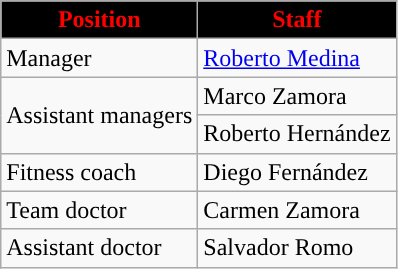<table class="wikitable">
<tr>
<th style=background-color:black;color:red>Position</th>
<th style=background-color:black;color:red>Staff</th>
</tr>
<tr>
<td>Manager</td>
<td> <a href='#'>Roberto Medina</a></td>
</tr>
<tr>
<td rowspan="2">Assistant managers</td>
<td> Marco Zamora</td>
</tr>
<tr>
<td> Roberto Hernández</td>
</tr>
<tr>
<td>Fitness coach</td>
<td> Diego Fernández</td>
</tr>
<tr>
<td>Team doctor</td>
<td> Carmen Zamora</td>
</tr>
<tr>
<td>Assistant doctor</td>
<td> Salvador Romo</td>
</tr>
</table>
